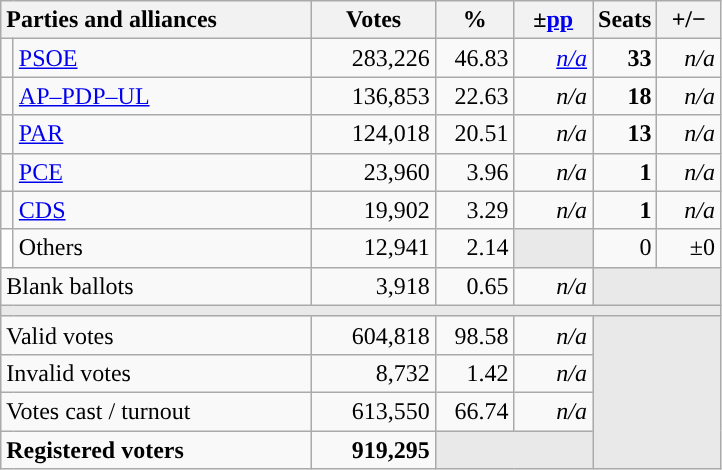<table class="wikitable" style="text-align:right;">
<tr>
<th style="text-align:left;" colspan="2" width="200">Parties and alliances</th>
<th width="75">Votes</th>
<th width="45">%</th>
<th width="45">±<a href='#'>pp</a></th>
<th width="35">Seats</th>
<th width="35">+/−</th>
</tr>
<tr>
<td width="1" style="color:inherit;background:"></td>
<td align="left"><a href='#'>PSOE</a></td>
<td>283,226</td>
<td>46.83</td>
<td><em><a href='#'>n/a</a></em></td>
<td><strong>33</strong></td>
<td><em>n/a</em></td>
</tr>
<tr>
<td style="color:inherit;background:"></td>
<td align="left"><a href='#'>AP–PDP–UL</a></td>
<td>136,853</td>
<td>22.63</td>
<td><em>n/a</em></td>
<td><strong>18</strong></td>
<td><em>n/a</em></td>
</tr>
<tr>
<td style="color:inherit;background:"></td>
<td align="left"><a href='#'>PAR</a></td>
<td>124,018</td>
<td>20.51</td>
<td><em>n/a</em></td>
<td><strong>13</strong></td>
<td><em>n/a</em></td>
</tr>
<tr>
<td style="color:inherit;background:"></td>
<td align="left"><a href='#'>PCE</a></td>
<td>23,960</td>
<td>3.96</td>
<td><em>n/a</em></td>
<td><strong>1</strong></td>
<td><em>n/a</em></td>
</tr>
<tr>
<td style="color:inherit;background:"></td>
<td align="left"><a href='#'>CDS</a></td>
<td>19,902</td>
<td>3.29</td>
<td><em>n/a</em></td>
<td><strong>1</strong></td>
<td><em>n/a</em></td>
</tr>
<tr>
<td bgcolor="white"></td>
<td align="left">Others</td>
<td>12,941</td>
<td>2.14</td>
<td bgcolor="#E9E9E9"></td>
<td>0</td>
<td>±0</td>
</tr>
<tr>
<td align="left" colspan="2">Blank ballots</td>
<td>3,918</td>
<td>0.65</td>
<td><em>n/a</em></td>
<td bgcolor="#E9E9E9" colspan="2"></td>
</tr>
<tr>
<td colspan="7" bgcolor="#E9E9E9"></td>
</tr>
<tr>
<td align="left" colspan="2">Valid votes</td>
<td>604,818</td>
<td>98.58</td>
<td><em>n/a</em></td>
<td bgcolor="#E9E9E9" colspan="2" rowspan="4"></td>
</tr>
<tr>
<td align="left" colspan="2">Invalid votes</td>
<td>8,732</td>
<td>1.42</td>
<td><em>n/a</em></td>
</tr>
<tr>
<td align="left" colspan="2">Votes cast / turnout</td>
<td>613,550</td>
<td>66.74</td>
<td><em>n/a</em></td>
</tr>
<tr style="font-weight:bold;">
<td align="left" colspan="2">Registered voters</td>
<td>919,295</td>
<td bgcolor="#E9E9E9" colspan="2"></td>
</tr>
</table>
